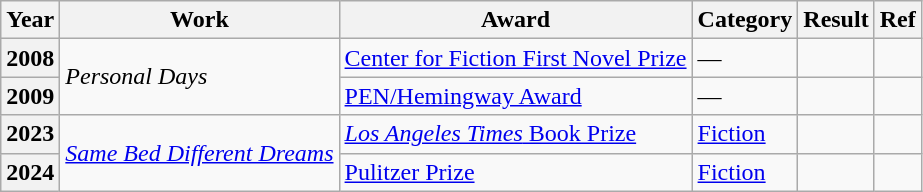<table class="wikitable sortable">
<tr>
<th>Year</th>
<th>Work</th>
<th>Award</th>
<th>Category</th>
<th>Result</th>
<th>Ref</th>
</tr>
<tr>
<th>2008</th>
<td rowspan="2"><em>Personal Days</em></td>
<td><a href='#'>Center for Fiction First Novel Prize</a></td>
<td>—</td>
<td></td>
<td></td>
</tr>
<tr>
<th>2009</th>
<td><a href='#'>PEN/Hemingway Award</a></td>
<td>—</td>
<td></td>
<td></td>
</tr>
<tr>
<th>2023</th>
<td rowspan="2"><a href='#'><em>Same Bed Different Dreams</em></a></td>
<td><a href='#'><em>Los Angeles Times</em> Book Prize</a></td>
<td><a href='#'>Fiction</a></td>
<td></td>
<td></td>
</tr>
<tr>
<th>2024</th>
<td><a href='#'>Pulitzer Prize</a></td>
<td><a href='#'>Fiction</a></td>
<td></td>
<td></td>
</tr>
</table>
